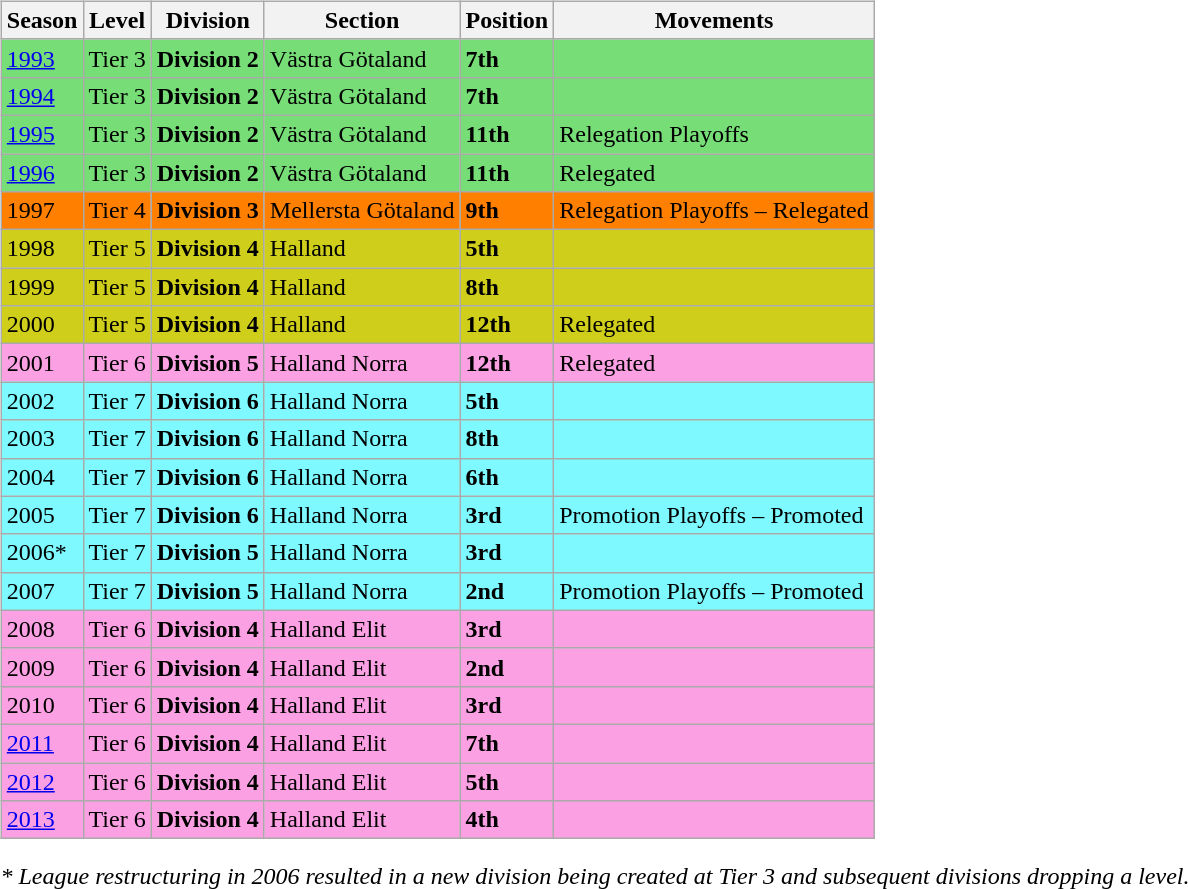<table>
<tr>
<td valign="top" width=0%><br><table class="wikitable">
<tr style="background:#f0f6fa;">
<th><strong>Season</strong></th>
<th><strong>Level</strong></th>
<th><strong>Division</strong></th>
<th><strong>Section</strong></th>
<th><strong>Position</strong></th>
<th><strong>Movements</strong></th>
</tr>
<tr>
<td style="background:#77DD77;"><a href='#'>1993</a></td>
<td style="background:#77DD77;">Tier 3</td>
<td style="background:#77DD77;"><strong>Division 2</strong></td>
<td style="background:#77DD77;">Västra Götaland</td>
<td style="background:#77DD77;"><strong>7th</strong></td>
<td style="background:#77DD77;"></td>
</tr>
<tr>
<td style="background:#77DD77;"><a href='#'>1994</a></td>
<td style="background:#77DD77;">Tier 3</td>
<td style="background:#77DD77;"><strong>Division 2</strong></td>
<td style="background:#77DD77;">Västra Götaland</td>
<td style="background:#77DD77;"><strong>7th</strong></td>
<td style="background:#77DD77;"></td>
</tr>
<tr>
<td style="background:#77DD77;"><a href='#'>1995</a></td>
<td style="background:#77DD77;">Tier 3</td>
<td style="background:#77DD77;"><strong>Division 2</strong></td>
<td style="background:#77DD77;">Västra Götaland</td>
<td style="background:#77DD77;"><strong>11th</strong></td>
<td style="background:#77DD77;">Relegation Playoffs</td>
</tr>
<tr>
<td style="background:#77DD77;"><a href='#'>1996</a></td>
<td style="background:#77DD77;">Tier 3</td>
<td style="background:#77DD77;"><strong>Division 2</strong></td>
<td style="background:#77DD77;">Västra Götaland</td>
<td style="background:#77DD77;"><strong>11th</strong></td>
<td style="background:#77DD77;">Relegated</td>
</tr>
<tr>
<td style="background:#FF7F00;">1997</td>
<td style="background:#FF7F00;">Tier 4</td>
<td style="background:#FF7F00;"><strong>Division 3</strong></td>
<td style="background:#FF7F00;">Mellersta Götaland</td>
<td style="background:#FF7F00;"><strong>9th</strong></td>
<td style="background:#FF7F00;">Relegation Playoffs – Relegated</td>
</tr>
<tr>
<td style="background:#CECE1B;">1998</td>
<td style="background:#CECE1B;">Tier 5</td>
<td style="background:#CECE1B;"><strong>Division 4</strong></td>
<td style="background:#CECE1B;">Halland</td>
<td style="background:#CECE1B;"><strong>5th</strong></td>
<td style="background:#CECE1B;"></td>
</tr>
<tr>
<td style="background:#CECE1B;">1999</td>
<td style="background:#CECE1B;">Tier 5</td>
<td style="background:#CECE1B;"><strong>Division 4</strong></td>
<td style="background:#CECE1B;">Halland</td>
<td style="background:#CECE1B;"><strong>8th</strong></td>
<td style="background:#CECE1B;"></td>
</tr>
<tr>
<td style="background:#CECE1B;">2000</td>
<td style="background:#CECE1B;">Tier 5</td>
<td style="background:#CECE1B;"><strong>Division 4</strong></td>
<td style="background:#CECE1B;">Halland</td>
<td style="background:#CECE1B;"><strong>12th</strong></td>
<td style="background:#CECE1B;">Relegated</td>
</tr>
<tr>
<td style="background:#FBA0E3;">2001</td>
<td style="background:#FBA0E3;">Tier 6</td>
<td style="background:#FBA0E3;"><strong>Division 5</strong></td>
<td style="background:#FBA0E3;">Halland Norra</td>
<td style="background:#FBA0E3;"><strong>12th</strong></td>
<td style="background:#FBA0E3;">Relegated</td>
</tr>
<tr>
<td style="background:#7DF9FF;">2002</td>
<td style="background:#7DF9FF;">Tier 7</td>
<td style="background:#7DF9FF;"><strong>Division 6</strong></td>
<td style="background:#7DF9FF;">Halland Norra</td>
<td style="background:#7DF9FF;"><strong>5th</strong></td>
<td style="background:#7DF9FF;"></td>
</tr>
<tr>
<td style="background:#7DF9FF;">2003</td>
<td style="background:#7DF9FF;">Tier 7</td>
<td style="background:#7DF9FF;"><strong>Division 6</strong></td>
<td style="background:#7DF9FF;">Halland Norra</td>
<td style="background:#7DF9FF;"><strong>8th</strong></td>
<td style="background:#7DF9FF;"></td>
</tr>
<tr>
<td style="background:#7DF9FF;">2004</td>
<td style="background:#7DF9FF;">Tier 7</td>
<td style="background:#7DF9FF;"><strong>Division 6</strong></td>
<td style="background:#7DF9FF;">Halland Norra</td>
<td style="background:#7DF9FF;"><strong>6th</strong></td>
<td style="background:#7DF9FF;"></td>
</tr>
<tr>
<td style="background:#7DF9FF;">2005</td>
<td style="background:#7DF9FF;">Tier 7</td>
<td style="background:#7DF9FF;"><strong>Division 6</strong></td>
<td style="background:#7DF9FF;">Halland Norra</td>
<td style="background:#7DF9FF;"><strong>3rd</strong></td>
<td style="background:#7DF9FF;">Promotion Playoffs – Promoted</td>
</tr>
<tr>
<td style="background:#7DF9FF;">2006*</td>
<td style="background:#7DF9FF;">Tier 7</td>
<td style="background:#7DF9FF;"><strong>Division 5</strong></td>
<td style="background:#7DF9FF;">Halland Norra</td>
<td style="background:#7DF9FF;"><strong>3rd</strong></td>
<td style="background:#7DF9FF;"></td>
</tr>
<tr>
<td style="background:#7DF9FF;">2007</td>
<td style="background:#7DF9FF;">Tier 7</td>
<td style="background:#7DF9FF;"><strong>Division 5</strong></td>
<td style="background:#7DF9FF;">Halland Norra</td>
<td style="background:#7DF9FF;"><strong>2nd</strong></td>
<td style="background:#7DF9FF;">Promotion Playoffs – Promoted</td>
</tr>
<tr>
<td style="background:#FBA0E3;">2008</td>
<td style="background:#FBA0E3;">Tier 6</td>
<td style="background:#FBA0E3;"><strong>Division 4</strong></td>
<td style="background:#FBA0E3;">Halland Elit</td>
<td style="background:#FBA0E3;"><strong>3rd</strong></td>
<td style="background:#FBA0E3;"></td>
</tr>
<tr>
<td style="background:#FBA0E3;">2009</td>
<td style="background:#FBA0E3;">Tier 6</td>
<td style="background:#FBA0E3;"><strong>Division 4</strong></td>
<td style="background:#FBA0E3;">Halland Elit</td>
<td style="background:#FBA0E3;"><strong>2nd</strong></td>
<td style="background:#FBA0E3;"></td>
</tr>
<tr>
<td style="background:#FBA0E3;">2010</td>
<td style="background:#FBA0E3;">Tier 6</td>
<td style="background:#FBA0E3;"><strong>Division 4</strong></td>
<td style="background:#FBA0E3;">Halland Elit</td>
<td style="background:#FBA0E3;"><strong>3rd</strong></td>
<td style="background:#FBA0E3;"></td>
</tr>
<tr>
<td style="background:#FBA0E3;"><a href='#'>2011</a></td>
<td style="background:#FBA0E3;">Tier 6</td>
<td style="background:#FBA0E3;"><strong>Division 4</strong></td>
<td style="background:#FBA0E3;">Halland Elit</td>
<td style="background:#FBA0E3;"><strong>7th</strong></td>
<td style="background:#FBA0E3;"></td>
</tr>
<tr>
<td style="background:#FBA0E3;"><a href='#'>2012</a></td>
<td style="background:#FBA0E3;">Tier 6</td>
<td style="background:#FBA0E3;"><strong>Division 4</strong></td>
<td style="background:#FBA0E3;">Halland Elit</td>
<td style="background:#FBA0E3;"><strong>5th</strong></td>
<td style="background:#FBA0E3;"></td>
</tr>
<tr>
<td style="background:#FBA0E3;"><a href='#'>2013</a></td>
<td style="background:#FBA0E3;">Tier 6</td>
<td style="background:#FBA0E3;"><strong>Division 4</strong></td>
<td style="background:#FBA0E3;">Halland Elit</td>
<td style="background:#FBA0E3;"><strong>4th</strong></td>
<td style="background:#FBA0E3;"></td>
</tr>
</table>
<em>* League restructuring in 2006 resulted in a new division being created at Tier 3 and subsequent divisions dropping a level.</em>


</td>
</tr>
</table>
